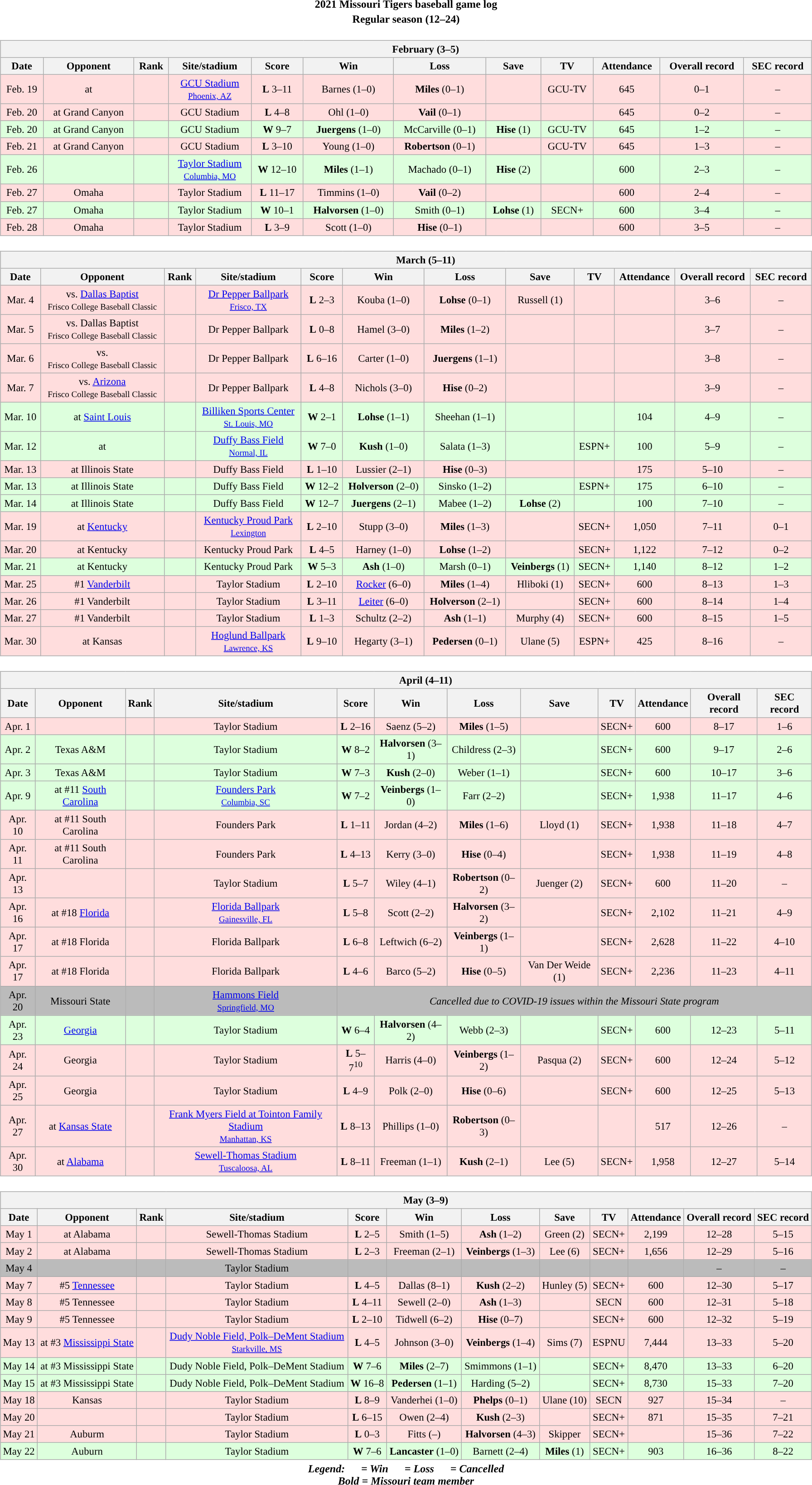<table class="toccolours" width=95% style="clear:both; margin:1.5em auto; text-align:center;">
<tr>
<th colspan=2>2021 Missouri Tigers baseball game log</th>
</tr>
<tr>
<th colspan=2>Regular season (12–24)</th>
</tr>
<tr valign="top">
<td><br><table class="wikitable collapsible collapsed" style="margin:auto; width:100%; text-align:center; font-size:95%">
<tr>
<th colspan=12 style="padding-left:4em;">February (3–5)</th>
</tr>
<tr>
<th>Date</th>
<th>Opponent</th>
<th>Rank</th>
<th>Site/stadium</th>
<th>Score</th>
<th>Win</th>
<th>Loss</th>
<th>Save</th>
<th>TV</th>
<th>Attendance</th>
<th>Overall record</th>
<th>SEC record</th>
</tr>
<tr align="center" bgcolor=ffdddd>
<td>Feb. 19</td>
<td>at </td>
<td></td>
<td><a href='#'>GCU Stadium</a><br><small><a href='#'>Phoenix, AZ</a></small></td>
<td><strong>L</strong> 3–11</td>
<td>Barnes (1–0)</td>
<td><strong>Miles</strong> (0–1)</td>
<td></td>
<td>GCU-TV</td>
<td>645</td>
<td>0–1</td>
<td>–</td>
</tr>
<tr align="center" bgcolor=ffdddd>
<td>Feb. 20</td>
<td>at Grand Canyon</td>
<td></td>
<td>GCU Stadium</td>
<td><strong>L</strong> 4–8</td>
<td>Ohl (1–0)</td>
<td><strong>Vail</strong> (0–1)</td>
<td></td>
<td></td>
<td>645</td>
<td>0–2</td>
<td>–</td>
</tr>
<tr align="center" bgcolor=ddffdd>
<td>Feb. 20</td>
<td>at Grand Canyon</td>
<td></td>
<td>GCU Stadium</td>
<td><strong>W</strong> 9–7</td>
<td><strong>Juergens</strong> (1–0)</td>
<td>McCarville (0–1)</td>
<td><strong>Hise</strong> (1)</td>
<td>GCU-TV</td>
<td>645</td>
<td>1–2</td>
<td>–</td>
</tr>
<tr align="center" bgcolor=ffdddd>
<td>Feb. 21</td>
<td>at Grand Canyon</td>
<td></td>
<td>GCU Stadium</td>
<td><strong>L</strong> 3–10</td>
<td>Young (1–0)</td>
<td><strong>Robertson</strong> (0–1)</td>
<td></td>
<td>GCU-TV</td>
<td>645</td>
<td>1–3</td>
<td>–</td>
</tr>
<tr align="center" bgcolor=ddffdd>
<td>Feb. 26</td>
<td></td>
<td></td>
<td><a href='#'>Taylor Stadium</a><br><small><a href='#'>Columbia, MO</a></small></td>
<td><strong>W</strong> 12–10</td>
<td><strong>Miles</strong> (1–1)</td>
<td>Machado (0–1)</td>
<td><strong>Hise</strong> (2)</td>
<td></td>
<td>600</td>
<td>2–3</td>
<td>–</td>
</tr>
<tr align="center" bgcolor=ffdddd>
<td>Feb. 27</td>
<td>Omaha</td>
<td></td>
<td>Taylor Stadium</td>
<td><strong>L</strong> 11–17</td>
<td>Timmins (1–0)</td>
<td><strong>Vail</strong> (0–2)</td>
<td></td>
<td></td>
<td>600</td>
<td>2–4</td>
<td>–</td>
</tr>
<tr align="center" bgcolor=ddffdd>
<td>Feb. 27</td>
<td>Omaha</td>
<td></td>
<td>Taylor Stadium</td>
<td><strong>W</strong> 10–1</td>
<td><strong>Halvorsen</strong> (1–0)</td>
<td>Smith (0–1)</td>
<td><strong>Lohse</strong> (1)</td>
<td>SECN+</td>
<td>600</td>
<td>3–4</td>
<td>–</td>
</tr>
<tr align="center" bgcolor=ffdddd>
<td>Feb. 28</td>
<td>Omaha</td>
<td></td>
<td>Taylor Stadium</td>
<td><strong>L</strong> 3–9</td>
<td>Scott (1–0)</td>
<td><strong>Hise</strong> (0–1)</td>
<td></td>
<td></td>
<td>600</td>
<td>3–5</td>
<td>–</td>
</tr>
</table>
</td>
</tr>
<tr>
<td><br><table class="wikitable collapsible collapsed" style="margin:auto; width:100%; text-align:center; font-size:95%">
<tr>
<th colspan=12 style="padding-left:4em;">March (5–11)</th>
</tr>
<tr>
<th>Date</th>
<th>Opponent</th>
<th>Rank</th>
<th>Site/stadium</th>
<th>Score</th>
<th>Win</th>
<th>Loss</th>
<th>Save</th>
<th>TV</th>
<th>Attendance</th>
<th>Overall record</th>
<th>SEC record</th>
</tr>
<tr align="center" bgcolor=ffdddd>
<td>Mar. 4</td>
<td>vs. <a href='#'>Dallas Baptist</a><br><small>Frisco College Baseball Classic</small></td>
<td></td>
<td><a href='#'>Dr Pepper Ballpark</a><br><small><a href='#'>Frisco, TX</a></small></td>
<td><strong>L</strong> 2–3</td>
<td>Kouba (1–0)</td>
<td><strong>Lohse</strong> (0–1)</td>
<td>Russell (1)</td>
<td></td>
<td></td>
<td>3–6</td>
<td>–</td>
</tr>
<tr align="center" bgcolor=ffdddd>
<td>Mar. 5</td>
<td>vs. Dallas Baptist<br><small>Frisco College Baseball Classic</small></td>
<td></td>
<td>Dr Pepper Ballpark</td>
<td><strong>L</strong> 0–8</td>
<td>Hamel (3–0)</td>
<td><strong>Miles</strong> (1–2)</td>
<td></td>
<td></td>
<td></td>
<td>3–7</td>
<td>–</td>
</tr>
<tr align="center" bgcolor=ffdddd>
<td>Mar. 6</td>
<td>vs. <br><small>Frisco College Baseball Classic</small></td>
<td></td>
<td>Dr Pepper Ballpark</td>
<td><strong>L</strong> 6–16</td>
<td>Carter (1–0)</td>
<td><strong>Juergens</strong> (1–1)</td>
<td></td>
<td></td>
<td></td>
<td>3–8</td>
<td>–</td>
</tr>
<tr align="center" bgcolor=ffdddd>
<td>Mar. 7</td>
<td>vs. <a href='#'>Arizona</a><br><small>Frisco College Baseball Classic</small></td>
<td></td>
<td>Dr Pepper Ballpark</td>
<td><strong>L</strong> 4–8</td>
<td>Nichols (3–0)</td>
<td><strong>Hise</strong> (0–2)</td>
<td></td>
<td></td>
<td></td>
<td>3–9</td>
<td>–</td>
</tr>
<tr align="center" bgcolor=ddffdd>
<td>Mar. 10</td>
<td>at <a href='#'>Saint Louis</a></td>
<td></td>
<td><a href='#'>Billiken Sports Center</a><br><small><a href='#'>St. Louis, MO</a></small></td>
<td><strong>W</strong> 2–1</td>
<td><strong>Lohse</strong> (1–1)</td>
<td>Sheehan (1–1)</td>
<td></td>
<td></td>
<td>104</td>
<td>4–9</td>
<td>–</td>
</tr>
<tr align="center" bgcolor=ddffdd>
<td>Mar. 12</td>
<td>at </td>
<td></td>
<td><a href='#'>Duffy Bass Field</a><br><small><a href='#'>Normal, IL</a></small></td>
<td><strong>W</strong> 7–0</td>
<td><strong>Kush</strong> (1–0)</td>
<td>Salata (1–3)</td>
<td></td>
<td>ESPN+</td>
<td>100</td>
<td>5–9</td>
<td>–</td>
</tr>
<tr align="center" bgcolor=ffdddd>
<td>Mar. 13</td>
<td>at Illinois State</td>
<td></td>
<td>Duffy Bass Field</td>
<td><strong>L</strong> 1–10</td>
<td>Lussier (2–1)</td>
<td><strong>Hise</strong> (0–3)</td>
<td></td>
<td></td>
<td>175</td>
<td>5–10</td>
<td>–</td>
</tr>
<tr align="center" bgcolor=ddffdd>
<td>Mar. 13</td>
<td>at Illinois State</td>
<td></td>
<td>Duffy Bass Field</td>
<td><strong>W</strong> 12–2</td>
<td><strong>Holverson</strong> (2–0)</td>
<td>Sinsko (1–2)</td>
<td></td>
<td>ESPN+</td>
<td>175</td>
<td>6–10</td>
<td>–</td>
</tr>
<tr align="center" bgcolor=ddffdd>
<td>Mar. 14</td>
<td>at Illinois State</td>
<td></td>
<td>Duffy Bass Field</td>
<td><strong>W</strong> 12–7</td>
<td><strong>Juergens</strong> (2–1)</td>
<td>Mabee (1–2)</td>
<td><strong>Lohse</strong> (2)</td>
<td></td>
<td>100</td>
<td>7–10</td>
<td>–</td>
</tr>
<tr align="center" bgcolor=ffdddd>
<td>Mar. 19</td>
<td>at <a href='#'>Kentucky</a></td>
<td></td>
<td><a href='#'>Kentucky Proud Park</a><br><small><a href='#'>Lexington</a></small></td>
<td><strong>L</strong> 2–10</td>
<td>Stupp (3–0)</td>
<td><strong>Miles</strong> (1–3)</td>
<td></td>
<td>SECN+</td>
<td>1,050</td>
<td>7–11</td>
<td>0–1</td>
</tr>
<tr align="center" bgcolor=ffdddd>
<td>Mar. 20</td>
<td>at Kentucky</td>
<td></td>
<td>Kentucky Proud Park</td>
<td><strong>L</strong> 4–5</td>
<td>Harney (1–0)</td>
<td><strong>Lohse</strong> (1–2)</td>
<td></td>
<td>SECN+</td>
<td>1,122</td>
<td>7–12</td>
<td>0–2</td>
</tr>
<tr align="center" bgcolor=ddffdd>
<td>Mar. 21</td>
<td>at Kentucky</td>
<td></td>
<td>Kentucky Proud Park</td>
<td><strong>W</strong> 5–3</td>
<td><strong>Ash</strong> (1–0)</td>
<td>Marsh (0–1)</td>
<td><strong>Veinbergs</strong> (1)</td>
<td>SECN+</td>
<td>1,140</td>
<td>8–12</td>
<td>1–2</td>
</tr>
<tr align="center" bgcolor=ffdddd>
<td>Mar. 25</td>
<td>#1 <a href='#'>Vanderbilt</a></td>
<td></td>
<td>Taylor Stadium</td>
<td><strong>L</strong> 2–10</td>
<td><a href='#'>Rocker</a> (6–0)</td>
<td><strong>Miles</strong> (1–4)</td>
<td>Hliboki (1)</td>
<td>SECN+</td>
<td>600</td>
<td>8–13</td>
<td>1–3</td>
</tr>
<tr align="center" bgcolor=ffdddd>
<td>Mar. 26</td>
<td>#1 Vanderbilt</td>
<td></td>
<td>Taylor Stadium</td>
<td><strong>L</strong> 3–11</td>
<td><a href='#'>Leiter</a> (6–0)</td>
<td><strong>Holverson</strong> (2–1)</td>
<td></td>
<td>SECN+</td>
<td>600</td>
<td>8–14</td>
<td>1–4</td>
</tr>
<tr align="center" bgcolor=ffdddd>
<td>Mar. 27</td>
<td>#1 Vanderbilt</td>
<td></td>
<td>Taylor Stadium</td>
<td><strong>L</strong> 1–3</td>
<td>Schultz (2–2)</td>
<td><strong>Ash</strong> (1–1)</td>
<td>Murphy (4)</td>
<td>SECN+</td>
<td>600</td>
<td>8–15</td>
<td>1–5</td>
</tr>
<tr align="center" bgcolor=ffdddd>
<td>Mar. 30</td>
<td>at Kansas</td>
<td></td>
<td><a href='#'>Hoglund Ballpark</a><br><small><a href='#'>Lawrence, KS</a></small></td>
<td><strong>L</strong> 9–10</td>
<td>Hegarty (3–1)</td>
<td><strong>Pedersen</strong> (0–1)</td>
<td>Ulane (5)</td>
<td>ESPN+</td>
<td>425</td>
<td>8–16</td>
<td>–</td>
</tr>
</table>
</td>
</tr>
<tr>
<td><br><table class="wikitable collapsible collapsed" style="margin:auto; width:100%; text-align:center; font-size:95%">
<tr>
<th colspan=12 style="padding-left:4em;">April (4–11)</th>
</tr>
<tr>
<th>Date</th>
<th>Opponent</th>
<th>Rank</th>
<th>Site/stadium</th>
<th>Score</th>
<th>Win</th>
<th>Loss</th>
<th>Save</th>
<th>TV</th>
<th>Attendance</th>
<th>Overall record</th>
<th>SEC record</th>
</tr>
<tr align="center" bgcolor=ffdddd>
<td>Apr. 1</td>
<td></td>
<td></td>
<td>Taylor Stadium</td>
<td><strong>L</strong> 2–16</td>
<td>Saenz (5–2)</td>
<td><strong>Miles</strong> (1–5)</td>
<td></td>
<td>SECN+</td>
<td>600</td>
<td>8–17</td>
<td>1–6</td>
</tr>
<tr align="center" bgcolor=ddffdd>
<td>Apr. 2</td>
<td>Texas A&M</td>
<td></td>
<td>Taylor Stadium</td>
<td><strong>W</strong> 8–2</td>
<td><strong>Halvorsen</strong> (3–1)</td>
<td>Childress (2–3)</td>
<td></td>
<td>SECN+</td>
<td>600</td>
<td>9–17</td>
<td>2–6</td>
</tr>
<tr align="center" bgcolor=ddffdd>
<td>Apr. 3</td>
<td>Texas A&M</td>
<td></td>
<td>Taylor Stadium</td>
<td><strong>W</strong> 7–3</td>
<td><strong>Kush</strong> (2–0)</td>
<td>Weber (1–1)</td>
<td></td>
<td>SECN+</td>
<td>600</td>
<td>10–17</td>
<td>3–6</td>
</tr>
<tr align="center" bgcolor=ddffdd>
<td>Apr. 9</td>
<td>at #11 <a href='#'>South Carolina</a></td>
<td></td>
<td><a href='#'>Founders Park</a><br><small><a href='#'>Columbia, SC</a></small></td>
<td><strong>W</strong> 7–2</td>
<td><strong>Veinbergs</strong> (1–0)</td>
<td>Farr (2–2)</td>
<td></td>
<td>SECN+</td>
<td>1,938</td>
<td>11–17</td>
<td>4–6</td>
</tr>
<tr align="center" bgcolor=ffdddd>
<td>Apr. 10</td>
<td>at #11 South Carolina</td>
<td></td>
<td>Founders Park</td>
<td><strong>L</strong> 1–11</td>
<td>Jordan (4–2)</td>
<td><strong>Miles</strong> (1–6)</td>
<td>Lloyd (1)</td>
<td>SECN+</td>
<td>1,938</td>
<td>11–18</td>
<td>4–7</td>
</tr>
<tr align="center" bgcolor=ffdddd>
<td>Apr. 11</td>
<td>at #11 South Carolina</td>
<td></td>
<td>Founders Park</td>
<td><strong>L</strong> 4–13</td>
<td>Kerry (3–0)</td>
<td><strong>Hise</strong> (0–4)</td>
<td></td>
<td>SECN+</td>
<td>1,938</td>
<td>11–19</td>
<td>4–8</td>
</tr>
<tr align="center" bgcolor=ffdddd>
<td>Apr. 13</td>
<td></td>
<td></td>
<td>Taylor Stadium</td>
<td><strong>L</strong> 5–7</td>
<td>Wiley (4–1)</td>
<td><strong>Robertson</strong> (0–2)</td>
<td>Juenger (2)</td>
<td>SECN+</td>
<td>600</td>
<td>11–20</td>
<td>–</td>
</tr>
<tr align="center" bgcolor=ffdddd>
<td>Apr. 16</td>
<td>at #18 <a href='#'>Florida</a></td>
<td></td>
<td><a href='#'>Florida Ballpark</a><br><small><a href='#'>Gainesville, FL</a></small></td>
<td><strong>L</strong> 5–8</td>
<td>Scott (2–2)</td>
<td><strong>Halvorsen</strong> (3–2)</td>
<td></td>
<td>SECN+</td>
<td>2,102</td>
<td>11–21</td>
<td>4–9</td>
</tr>
<tr align="center" bgcolor=ffdddd>
<td>Apr. 17</td>
<td>at #18 Florida</td>
<td></td>
<td>Florida Ballpark</td>
<td><strong>L</strong> 6–8</td>
<td>Leftwich (6–2)</td>
<td><strong>Veinbergs</strong> (1–1)</td>
<td></td>
<td>SECN+</td>
<td>2,628</td>
<td>11–22</td>
<td>4–10</td>
</tr>
<tr align="center" bgcolor=ffdddd>
<td>Apr. 17</td>
<td>at #18 Florida</td>
<td></td>
<td>Florida Ballpark</td>
<td><strong>L</strong> 4–6</td>
<td>Barco (5–2)</td>
<td><strong>Hise</strong> (0–5)</td>
<td>Van Der Weide (1)</td>
<td>SECN+</td>
<td>2,236</td>
<td>11–23</td>
<td>4–11</td>
</tr>
<tr align="center" bgcolor=bbbbbb>
<td>Apr. 20</td>
<td>Missouri State</td>
<td></td>
<td><a href='#'>Hammons Field</a><br><small><a href='#'>Springfield, MO</a></small></td>
<td colspan=8><em>Cancelled due to COVID-19 issues within the Missouri State program</em></td>
</tr>
<tr align="center" bgcolor=ddffdd>
<td>Apr. 23</td>
<td><a href='#'>Georgia</a></td>
<td></td>
<td>Taylor Stadium</td>
<td><strong>W</strong> 6–4</td>
<td><strong>Halvorsen</strong> (4–2)</td>
<td>Webb (2–3)</td>
<td></td>
<td>SECN+</td>
<td>600</td>
<td>12–23</td>
<td>5–11</td>
</tr>
<tr align="center" bgcolor=ffdddd>
<td>Apr. 24</td>
<td>Georgia</td>
<td></td>
<td>Taylor Stadium</td>
<td><strong>L</strong> 5–7<sup>10</sup></td>
<td>Harris (4–0)</td>
<td><strong>Veinbergs</strong> (1–2)</td>
<td>Pasqua (2)</td>
<td>SECN+</td>
<td>600</td>
<td>12–24</td>
<td>5–12</td>
</tr>
<tr align="center" bgcolor=ffdddd>
<td>Apr. 25</td>
<td>Georgia</td>
<td></td>
<td>Taylor Stadium</td>
<td><strong>L</strong> 4–9</td>
<td>Polk (2–0)</td>
<td><strong>Hise</strong> (0–6)</td>
<td></td>
<td>SECN+</td>
<td>600</td>
<td>12–25</td>
<td>5–13</td>
</tr>
<tr align="center" bgcolor=ffdddd>
<td>Apr. 27</td>
<td>at <a href='#'>Kansas State</a></td>
<td></td>
<td><a href='#'>Frank Myers Field at Tointon Family Stadium</a><br><small><a href='#'>Manhattan, KS</a></small></td>
<td><strong>L</strong> 8–13</td>
<td>Phillips (1–0)</td>
<td><strong>Robertson</strong> (0–3)</td>
<td></td>
<td></td>
<td>517</td>
<td>12–26</td>
<td>–</td>
</tr>
<tr align="center" bgcolor=ffdddd>
<td>Apr. 30</td>
<td>at <a href='#'>Alabama</a></td>
<td></td>
<td><a href='#'>Sewell-Thomas Stadium</a><br><small><a href='#'>Tuscaloosa, AL</a></small></td>
<td><strong>L</strong> 8–11</td>
<td>Freeman (1–1)</td>
<td><strong>Kush</strong> (2–1)</td>
<td>Lee (5)</td>
<td>SECN+</td>
<td>1,958</td>
<td>12–27</td>
<td>5–14</td>
</tr>
</table>
</td>
</tr>
<tr>
<td><br><table class="wikitable collapsible" style="margin:auto; width:100%; text-align:center; font-size:95%">
<tr>
<th colspan=12 style="padding-left:4em;">May (3–9)</th>
</tr>
<tr>
<th>Date</th>
<th>Opponent</th>
<th>Rank</th>
<th>Site/stadium</th>
<th>Score</th>
<th>Win</th>
<th>Loss</th>
<th>Save</th>
<th>TV</th>
<th>Attendance</th>
<th>Overall record</th>
<th>SEC record</th>
</tr>
<tr align="center" bgcolor=ffdddd>
<td>May 1</td>
<td>at Alabama</td>
<td></td>
<td>Sewell-Thomas Stadium</td>
<td><strong>L</strong> 2–5</td>
<td>Smith (1–5)</td>
<td><strong>Ash</strong> (1–2)</td>
<td>Green (2)</td>
<td>SECN+</td>
<td>2,199</td>
<td>12–28</td>
<td>5–15</td>
</tr>
<tr align="center" bgcolor=ffdddd>
<td>May 2</td>
<td>at Alabama</td>
<td></td>
<td>Sewell-Thomas Stadium</td>
<td><strong>L</strong> 2–3</td>
<td>Freeman (2–1)</td>
<td><strong>Veinbergs</strong> (1–3)</td>
<td>Lee (6)</td>
<td>SECN+</td>
<td>1,656</td>
<td>12–29</td>
<td>5–16</td>
</tr>
<tr align="center" bgcolor=bbbbbb>
<td>May  4</td>
<td></td>
<td></td>
<td>Taylor Stadium</td>
<td></td>
<td></td>
<td></td>
<td></td>
<td></td>
<td></td>
<td>–</td>
<td>–</td>
</tr>
<tr align="center" bgcolor=ffdddd>
<td>May  7</td>
<td>#5 <a href='#'>Tennessee</a></td>
<td></td>
<td>Taylor Stadium</td>
<td><strong>L</strong> 4–5</td>
<td>Dallas (8–1)</td>
<td><strong>Kush</strong> (2–2)</td>
<td>Hunley (5)</td>
<td>SECN+</td>
<td>600</td>
<td>12–30</td>
<td>5–17</td>
</tr>
<tr align="center" bgcolor=ffdddd>
<td>May  8</td>
<td>#5 Tennessee</td>
<td></td>
<td>Taylor Stadium</td>
<td><strong>L</strong> 4–11</td>
<td>Sewell (2–0)</td>
<td><strong>Ash</strong> (1–3)</td>
<td></td>
<td>SECN</td>
<td>600</td>
<td>12–31</td>
<td>5–18</td>
</tr>
<tr align="center" bgcolor=ffdddd>
<td>May  9</td>
<td>#5 Tennessee</td>
<td></td>
<td>Taylor Stadium</td>
<td><strong>L</strong> 2–10</td>
<td>Tidwell (6–2)</td>
<td><strong>Hise</strong> (0–7)</td>
<td></td>
<td>SECN+</td>
<td>600</td>
<td>12–32</td>
<td>5–19</td>
</tr>
<tr align="center" bgcolor=ffdddd>
<td>May 13</td>
<td>at #3 <a href='#'>Mississippi State</a></td>
<td></td>
<td><a href='#'>Dudy Noble Field, Polk–DeMent Stadium</a><br><small><a href='#'>Starkville, MS</a></small></td>
<td><strong>L</strong> 4–5</td>
<td>Johnson (3–0)</td>
<td><strong>Veinbergs</strong> (1–4)</td>
<td>Sims (7)</td>
<td>ESPNU</td>
<td>7,444</td>
<td>13–33</td>
<td>5–20</td>
</tr>
<tr align="center" bgcolor=ddffdd>
<td>May 14</td>
<td>at #3 Mississippi State</td>
<td></td>
<td>Dudy Noble Field, Polk–DeMent Stadium</td>
<td><strong>W</strong> 7–6</td>
<td><strong>Miles</strong> (2–7)</td>
<td>Smimmons (1–1)</td>
<td></td>
<td>SECN+</td>
<td>8,470</td>
<td>13–33</td>
<td>6–20</td>
</tr>
<tr align="center" bgcolor=ddffdd>
<td>May 15</td>
<td>at #3 Mississippi State</td>
<td></td>
<td>Dudy Noble Field, Polk–DeMent Stadium</td>
<td><strong>W</strong> 16–8</td>
<td><strong>Pedersen</strong> (1–1)</td>
<td>Harding (5–2)</td>
<td></td>
<td>SECN+</td>
<td>8,730</td>
<td>15–33</td>
<td>7–20</td>
</tr>
<tr align="center" bgcolor=ffdddd>
<td>May  18</td>
<td>Kansas</td>
<td></td>
<td>Taylor Stadium</td>
<td><strong>L</strong> 8–9</td>
<td>Vanderhei (1–0)</td>
<td><strong>Phelps</strong> (0–1)</td>
<td>Ulane (10)</td>
<td>SECN</td>
<td>927</td>
<td>15–34</td>
<td>–</td>
</tr>
<tr align="center" bgcolor=ffdddd>
<td>May  20</td>
<td></td>
<td></td>
<td>Taylor Stadium</td>
<td><strong>L</strong> 6–15</td>
<td>Owen (2–4)</td>
<td><strong>Kush</strong> (2–3)</td>
<td></td>
<td>SECN+</td>
<td>871</td>
<td>15–35</td>
<td>7–21</td>
</tr>
<tr align="center" bgcolor=ffdddd>
<td>May  21</td>
<td>Auburm</td>
<td></td>
<td>Taylor Stadium</td>
<td><strong>L</strong> 0–3</td>
<td>Fitts (–)</td>
<td><strong>Halvorsen</strong> (4–3)</td>
<td>Skipper</td>
<td>SECN+</td>
<td></td>
<td>15–36</td>
<td>7–22</td>
</tr>
<tr align="center" bgcolor=ddffdd>
<td>May  22</td>
<td>Auburn</td>
<td></td>
<td>Taylor Stadium</td>
<td><strong>W</strong> 7–6</td>
<td><strong>Lancaster</strong> (1–0)</td>
<td>Barnett (2–4)</td>
<td><strong>Miles</strong> (1)</td>
<td>SECN+</td>
<td>903</td>
<td>16–36</td>
<td>8–22</td>
</tr>
</table>
</td>
</tr>
<tr>
<th colspan=9><em>Legend:       = Win       = Loss       = Cancelled<br>Bold = Missouri team member</em></th>
</tr>
</table>
